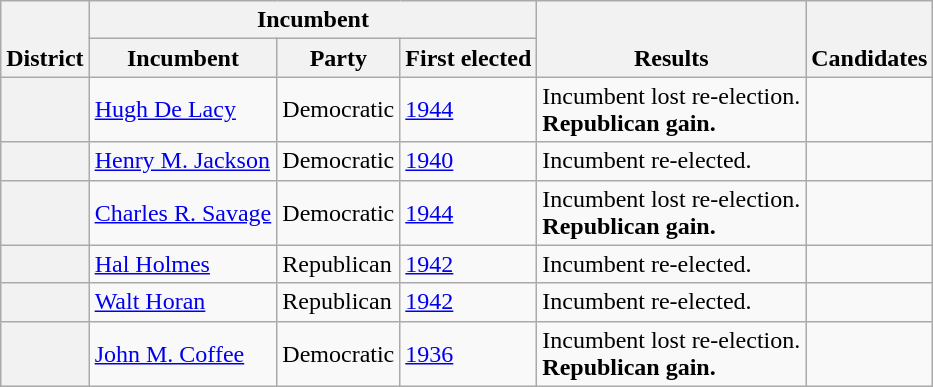<table class=wikitable>
<tr valign=bottom>
<th rowspan=2>District</th>
<th colspan=3>Incumbent</th>
<th rowspan=2>Results</th>
<th rowspan=2>Candidates</th>
</tr>
<tr>
<th>Incumbent</th>
<th>Party</th>
<th>First elected</th>
</tr>
<tr>
<th></th>
<td><a href='#'>Hugh De Lacy</a></td>
<td>Democratic</td>
<td><a href='#'>1944</a></td>
<td>Incumbent lost re-election.<br><strong>Republican gain.</strong></td>
<td nowrap></td>
</tr>
<tr>
<th></th>
<td><a href='#'>Henry M. Jackson</a></td>
<td>Democratic</td>
<td><a href='#'>1940</a></td>
<td>Incumbent re-elected.</td>
<td nowrap></td>
</tr>
<tr>
<th></th>
<td><a href='#'>Charles R. Savage</a></td>
<td>Democratic</td>
<td><a href='#'>1944</a></td>
<td>Incumbent lost re-election.<br><strong>Republican gain.</strong></td>
<td nowrap></td>
</tr>
<tr>
<th></th>
<td><a href='#'>Hal Holmes</a></td>
<td>Republican</td>
<td><a href='#'>1942</a></td>
<td>Incumbent re-elected.</td>
<td nowrap></td>
</tr>
<tr>
<th></th>
<td><a href='#'>Walt Horan</a></td>
<td>Republican</td>
<td><a href='#'>1942</a></td>
<td>Incumbent re-elected.</td>
<td nowrap></td>
</tr>
<tr>
<th></th>
<td><a href='#'>John M. Coffee</a></td>
<td>Democratic</td>
<td><a href='#'>1936</a></td>
<td>Incumbent lost re-election.<br><strong>Republican gain.</strong></td>
<td nowrap></td>
</tr>
</table>
